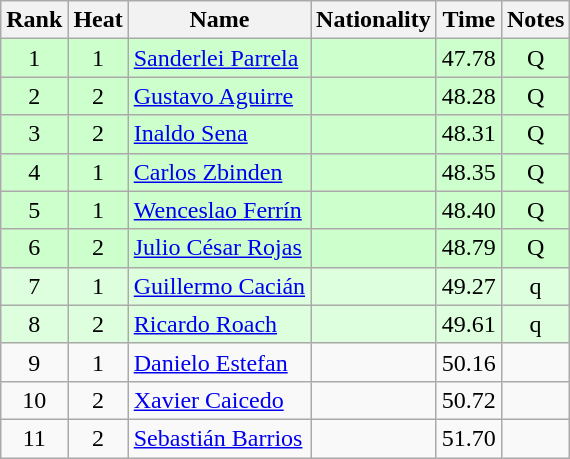<table class="wikitable sortable" style="text-align:center">
<tr>
<th>Rank</th>
<th>Heat</th>
<th>Name</th>
<th>Nationality</th>
<th>Time</th>
<th>Notes</th>
</tr>
<tr bgcolor=ccffcc>
<td>1</td>
<td>1</td>
<td align=left><a href='#'>Sanderlei Parrela</a></td>
<td align=left></td>
<td>47.78</td>
<td>Q</td>
</tr>
<tr bgcolor=ccffcc>
<td>2</td>
<td>2</td>
<td align=left><a href='#'>Gustavo Aguirre</a></td>
<td align=left></td>
<td>48.28</td>
<td>Q</td>
</tr>
<tr bgcolor=ccffcc>
<td>3</td>
<td>2</td>
<td align=left><a href='#'>Inaldo Sena</a></td>
<td align=left></td>
<td>48.31</td>
<td>Q</td>
</tr>
<tr bgcolor=ccffcc>
<td>4</td>
<td>1</td>
<td align=left><a href='#'>Carlos Zbinden</a></td>
<td align=left></td>
<td>48.35</td>
<td>Q</td>
</tr>
<tr bgcolor=ccffcc>
<td>5</td>
<td>1</td>
<td align=left><a href='#'>Wenceslao Ferrín</a></td>
<td align=left></td>
<td>48.40</td>
<td>Q</td>
</tr>
<tr bgcolor=ccffcc>
<td>6</td>
<td>2</td>
<td align=left><a href='#'>Julio César Rojas</a></td>
<td align=left></td>
<td>48.79</td>
<td>Q</td>
</tr>
<tr bgcolor=ddffdd>
<td>7</td>
<td>1</td>
<td align=left><a href='#'>Guillermo Cacián</a></td>
<td align=left></td>
<td>49.27</td>
<td>q</td>
</tr>
<tr bgcolor=ddffdd>
<td>8</td>
<td>2</td>
<td align=left><a href='#'>Ricardo Roach</a></td>
<td align=left></td>
<td>49.61</td>
<td>q</td>
</tr>
<tr>
<td>9</td>
<td>1</td>
<td align=left><a href='#'>Danielo Estefan</a></td>
<td align=left></td>
<td>50.16</td>
<td></td>
</tr>
<tr>
<td>10</td>
<td>2</td>
<td align=left><a href='#'>Xavier Caicedo</a></td>
<td align=left></td>
<td>50.72</td>
<td></td>
</tr>
<tr>
<td>11</td>
<td>2</td>
<td align=left><a href='#'>Sebastián Barrios</a></td>
<td align=left></td>
<td>51.70</td>
<td></td>
</tr>
</table>
